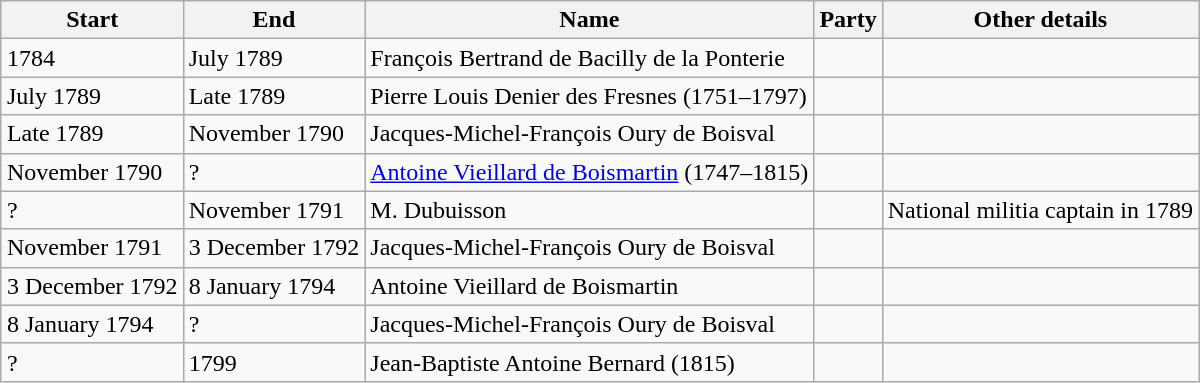<table border="1" class="wikitable" style="margin:0.5em auto">
<tr>
<th>Start</th>
<th>End</th>
<th>Name</th>
<th>Party</th>
<th>Other details</th>
</tr>
<tr>
<td>1784</td>
<td>July 1789</td>
<td>François Bertrand de Bacilly de la Ponterie</td>
<td></td>
<td></td>
</tr>
<tr>
<td>July 1789</td>
<td>Late 1789</td>
<td>Pierre Louis Denier des Fresnes (1751–1797)</td>
<td></td>
<td></td>
</tr>
<tr>
<td>Late 1789</td>
<td>November 1790</td>
<td>Jacques-Michel-François Oury de Boisval</td>
<td></td>
<td></td>
</tr>
<tr>
<td>November 1790</td>
<td>?</td>
<td><a href='#'>Antoine Vieillard de Boismartin</a> (1747–1815)</td>
<td></td>
<td></td>
</tr>
<tr>
<td>?</td>
<td>November 1791</td>
<td>M. Dubuisson</td>
<td></td>
<td>National militia captain in 1789</td>
</tr>
<tr>
<td>November 1791</td>
<td>3 December 1792</td>
<td>Jacques-Michel-François Oury de Boisval</td>
<td></td>
<td></td>
</tr>
<tr>
<td>3 December 1792</td>
<td>8 January 1794</td>
<td>Antoine Vieillard de Boismartin</td>
<td></td>
<td></td>
</tr>
<tr>
<td>8 January 1794</td>
<td>?</td>
<td>Jacques-Michel-François Oury de Boisval</td>
<td></td>
<td></td>
</tr>
<tr>
<td>?</td>
<td>1799</td>
<td>Jean-Baptiste Antoine Bernard (1815)</td>
<td></td>
<td></td>
</tr>
</table>
